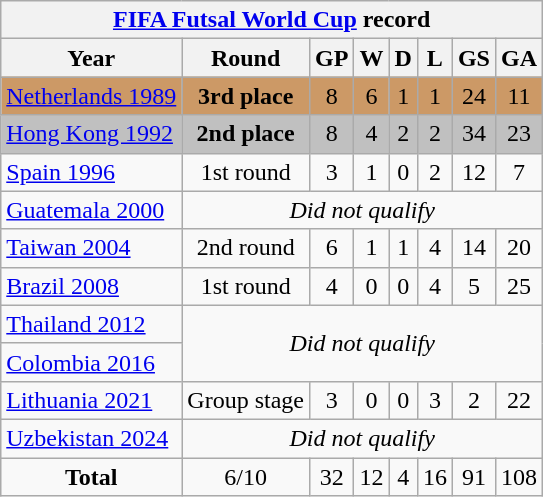<table class="wikitable" style="text-align: center;">
<tr>
<th colspan=9><a href='#'>FIFA Futsal World Cup</a> record</th>
</tr>
<tr>
<th>Year</th>
<th>Round</th>
<th>GP</th>
<th>W</th>
<th>D</th>
<th>L</th>
<th>GS</th>
<th>GA</th>
</tr>
<tr bgcolor="#cc9966">
<td align=left> <a href='#'>Netherlands 1989</a></td>
<td><strong>3rd place</strong></td>
<td>8</td>
<td>6</td>
<td>1</td>
<td>1</td>
<td>24</td>
<td>11</td>
</tr>
<tr bgcolor=silver>
<td align=left> <a href='#'>Hong Kong 1992</a></td>
<td><strong>2nd place</strong></td>
<td>8</td>
<td>4</td>
<td>2</td>
<td>2</td>
<td>34</td>
<td>23</td>
</tr>
<tr>
<td align=left> <a href='#'>Spain 1996</a></td>
<td>1st round</td>
<td>3</td>
<td>1</td>
<td>0</td>
<td>2</td>
<td>12</td>
<td>7</td>
</tr>
<tr>
<td align=left> <a href='#'>Guatemala 2000</a></td>
<td colspan="7"><em>Did not qualify</em></td>
</tr>
<tr>
<td align=left> <a href='#'>Taiwan 2004</a></td>
<td>2nd round</td>
<td>6</td>
<td>1</td>
<td>1</td>
<td>4</td>
<td>14</td>
<td>20</td>
</tr>
<tr>
<td align=left> <a href='#'>Brazil 2008</a></td>
<td>1st round</td>
<td>4</td>
<td>0</td>
<td>0</td>
<td>4</td>
<td>5</td>
<td>25</td>
</tr>
<tr>
<td align=left> <a href='#'>Thailand 2012</a></td>
<td colspan=8 rowspan=2><em>Did not qualify</em></td>
</tr>
<tr>
<td align=left> <a href='#'>Colombia 2016</a></td>
</tr>
<tr>
<td align=left> <a href='#'>Lithuania 2021</a></td>
<td>Group stage</td>
<td>3</td>
<td>0</td>
<td>0</td>
<td>3</td>
<td>2</td>
<td>22</td>
</tr>
<tr>
<td align=left> <a href='#'>Uzbekistan 2024</a></td>
<td colspan=7><em>Did not qualify </em></td>
</tr>
<tr>
<td><strong>Total</strong></td>
<td>6/10</td>
<td>32</td>
<td>12</td>
<td>4</td>
<td>16</td>
<td>91</td>
<td>108</td>
</tr>
</table>
